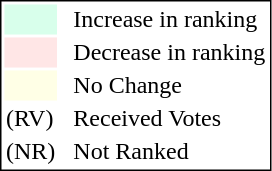<table style="border:1px solid black;">
<tr>
<td style="background:#D8FFEB; width:20px;"></td>
<td> </td>
<td>Increase in ranking</td>
</tr>
<tr>
<td style="background:#FFE6E6; width:20px;"></td>
<td> </td>
<td>Decrease in ranking</td>
</tr>
<tr>
<td style="background:#FFFFE6; width:20px;"></td>
<td> </td>
<td>No Change</td>
</tr>
<tr>
<td>(RV)</td>
<td> </td>
<td>Received Votes</td>
</tr>
<tr>
<td>(NR)</td>
<td> </td>
<td>Not Ranked</td>
</tr>
</table>
